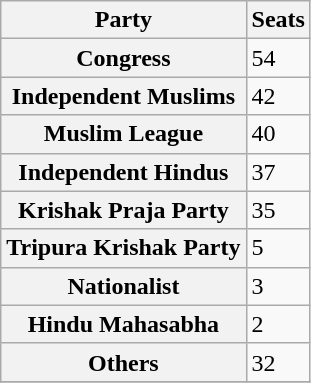<table class="wikitable">
<tr>
<th>Party</th>
<th>Seats</th>
</tr>
<tr>
<th>Congress</th>
<td>54</td>
</tr>
<tr>
<th>Independent Muslims</th>
<td>42</td>
</tr>
<tr>
<th>Muslim League</th>
<td>40</td>
</tr>
<tr>
<th>Independent Hindus</th>
<td>37</td>
</tr>
<tr>
<th>Krishak Praja Party</th>
<td>35</td>
</tr>
<tr>
<th>Tripura Krishak Party</th>
<td>5</td>
</tr>
<tr>
<th>Nationalist</th>
<td>3</td>
</tr>
<tr>
<th>Hindu Mahasabha</th>
<td>2</td>
</tr>
<tr>
<th>Others</th>
<td>32</td>
</tr>
<tr>
</tr>
</table>
